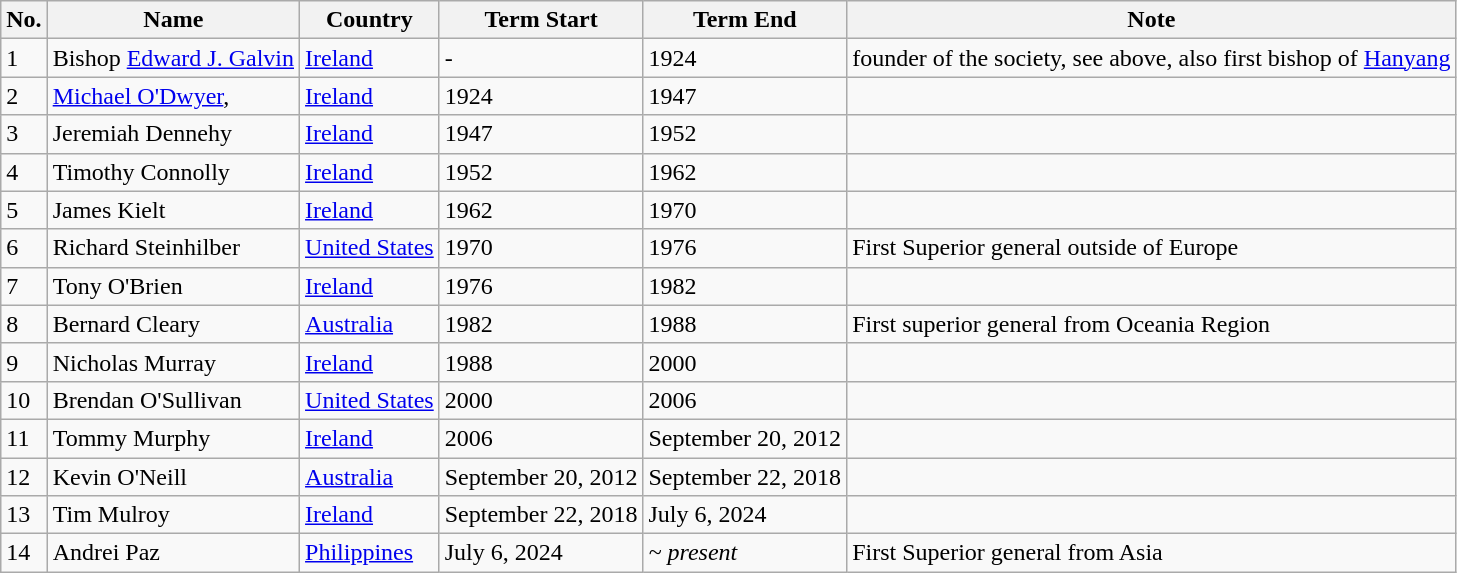<table class="wikitable">
<tr>
<th>No.</th>
<th>Name</th>
<th>Country</th>
<th>Term Start</th>
<th>Term End</th>
<th>Note</th>
</tr>
<tr>
<td>1</td>
<td>Bishop <a href='#'>Edward J. Galvin</a></td>
<td><a href='#'>Ireland</a></td>
<td>-</td>
<td>1924</td>
<td>founder of the society, see above, also first bishop of <a href='#'>Hanyang</a></td>
</tr>
<tr>
<td>2</td>
<td><a href='#'>Michael O'Dwyer</a>,</td>
<td><a href='#'>Ireland</a></td>
<td>1924</td>
<td>1947</td>
<td></td>
</tr>
<tr>
<td>3</td>
<td>Jeremiah Dennehy</td>
<td><a href='#'>Ireland</a></td>
<td>1947</td>
<td>1952</td>
<td></td>
</tr>
<tr>
<td>4</td>
<td>Timothy Connolly</td>
<td><a href='#'>Ireland</a></td>
<td>1952</td>
<td>1962</td>
<td></td>
</tr>
<tr>
<td>5</td>
<td>James Kielt</td>
<td><a href='#'>Ireland</a></td>
<td>1962</td>
<td>1970</td>
<td></td>
</tr>
<tr>
<td>6</td>
<td>Richard Steinhilber</td>
<td><a href='#'>United States</a></td>
<td>1970</td>
<td>1976</td>
<td>First Superior general outside of Europe</td>
</tr>
<tr>
<td>7</td>
<td>Tony O'Brien</td>
<td><a href='#'>Ireland</a></td>
<td>1976</td>
<td>1982</td>
<td></td>
</tr>
<tr>
<td>8</td>
<td>Bernard Cleary</td>
<td><a href='#'>Australia</a></td>
<td>1982</td>
<td>1988</td>
<td>First superior general from Oceania Region</td>
</tr>
<tr>
<td>9</td>
<td>Nicholas Murray</td>
<td><a href='#'>Ireland</a></td>
<td>1988</td>
<td>2000</td>
<td></td>
</tr>
<tr>
<td>10</td>
<td>Brendan O'Sullivan</td>
<td><a href='#'>United States</a></td>
<td>2000</td>
<td>2006</td>
<td></td>
</tr>
<tr>
<td>11</td>
<td>Tommy Murphy</td>
<td><a href='#'>Ireland</a></td>
<td>2006</td>
<td>September 20, 2012</td>
<td></td>
</tr>
<tr>
<td>12</td>
<td>Kevin O'Neill</td>
<td><a href='#'>Australia</a></td>
<td>September 20, 2012</td>
<td>September 22, 2018</td>
<td></td>
</tr>
<tr>
<td>13</td>
<td>Tim Mulroy</td>
<td><a href='#'>Ireland</a></td>
<td>September 22, 2018</td>
<td>July 6, 2024</td>
<td></td>
</tr>
<tr>
<td>14</td>
<td>Andrei Paz</td>
<td><a href='#'>Philippines</a></td>
<td>July 6, 2024</td>
<td><em>~ present</em></td>
<td>First Superior general from Asia</td>
</tr>
</table>
